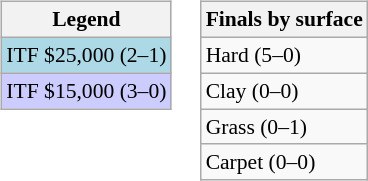<table>
<tr valign=top>
<td><br><table class=wikitable style="font-size:90%">
<tr>
<th>Legend</th>
</tr>
<tr style="background:lightblue;">
<td>ITF $25,000 (2–1)</td>
</tr>
<tr style="background:#ccccff;">
<td>ITF $15,000 (3–0)</td>
</tr>
</table>
</td>
<td><br><table class=wikitable style="font-size:90%">
<tr>
<th>Finals by surface</th>
</tr>
<tr>
<td>Hard (5–0)</td>
</tr>
<tr>
<td>Clay (0–0)</td>
</tr>
<tr>
<td>Grass (0–1)</td>
</tr>
<tr>
<td>Carpet (0–0)</td>
</tr>
</table>
</td>
</tr>
</table>
